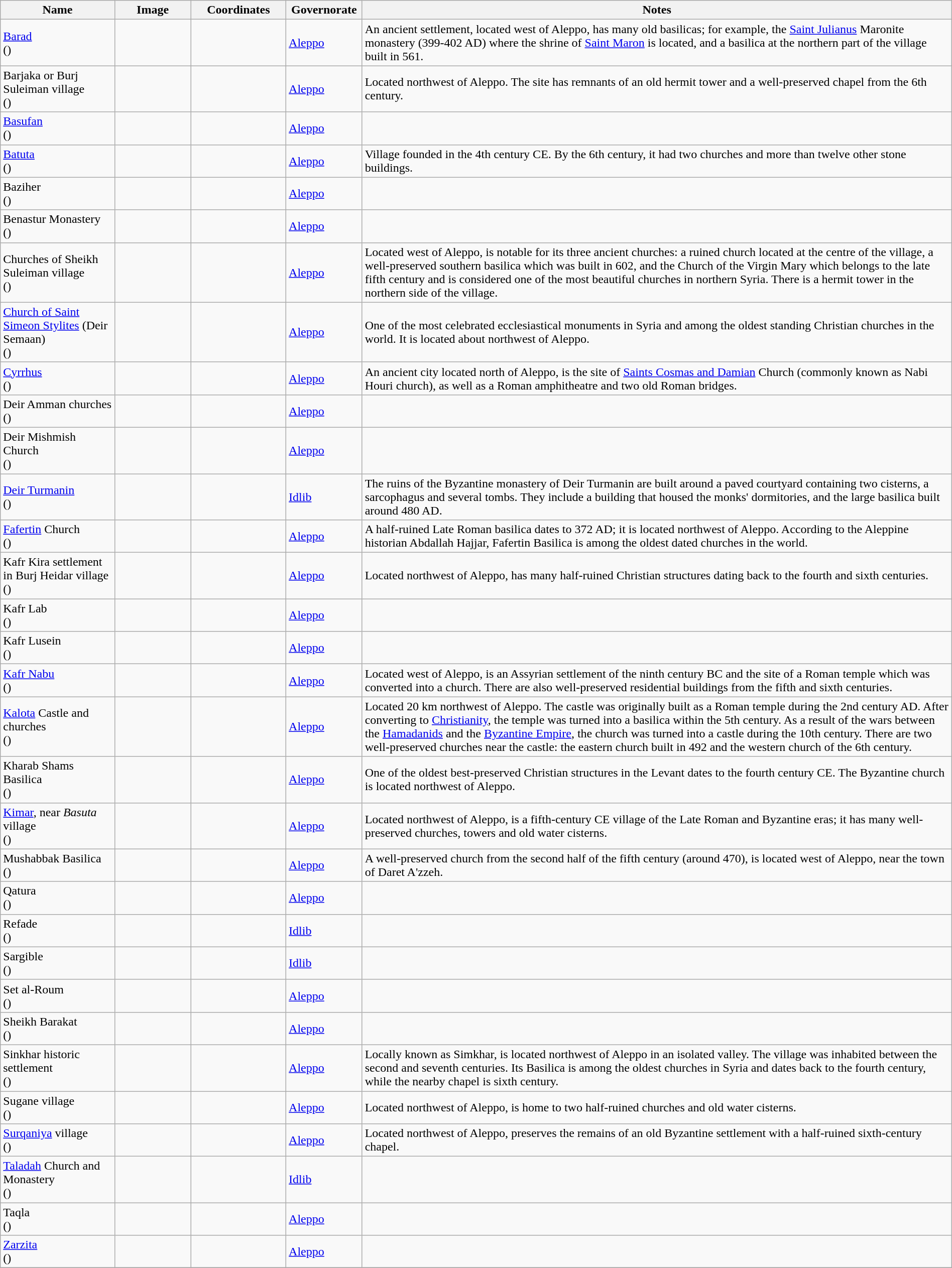<table class="wikitable sortable" width="100%">
<tr>
<th width="12%">Name<br></th>
<th class="unsortable" width="94px">Image</th>
<th class="unsortable" width="10%">Coordinates</th>
<th width="8%">Governorate</th>
<th class="unsortable">Notes</th>
</tr>
<tr>
<td><a href='#'>Barad</a><br>()</td>
<td></td>
<td></td>
<td><a href='#'>Aleppo</a></td>
<td>An ancient settlement, located  west of Aleppo, has many old basilicas; for example, the <a href='#'>Saint Julianus</a> Maronite monastery (399-402 AD) where the shrine of <a href='#'>Saint Maron</a> is located, and a basilica at the northern part of the village built in 561.</td>
</tr>
<tr>
<td>Barjaka or Burj Suleiman village<br>()</td>
<td></td>
<td></td>
<td><a href='#'>Aleppo</a></td>
<td>Located  northwest of Aleppo. The site has remnants of an old hermit tower and a well-preserved chapel from the 6th century.</td>
</tr>
<tr>
<td><a href='#'>Basufan</a><br>()</td>
<td></td>
<td></td>
<td><a href='#'>Aleppo</a></td>
<td></td>
</tr>
<tr>
<td><a href='#'>Batuta</a><br>()</td>
<td></td>
<td></td>
<td><a href='#'>Aleppo</a></td>
<td>Village founded in the 4th century CE. By the 6th century, it had two churches and more than twelve other stone buildings.</td>
</tr>
<tr>
<td>Baziher<br>()</td>
<td></td>
<td></td>
<td><a href='#'>Aleppo</a></td>
<td></td>
</tr>
<tr>
<td>Benastur Monastery<br>()</td>
<td></td>
<td></td>
<td><a href='#'>Aleppo</a></td>
<td></td>
</tr>
<tr>
<td>Churches of Sheikh Suleiman village<br>()</td>
<td></td>
<td></td>
<td><a href='#'>Aleppo</a></td>
<td>Located  west of Aleppo, is notable for its three ancient churches: a ruined church located at the centre of the village, a well-preserved southern basilica which was built in 602, and the Church of the Virgin Mary which belongs to the late fifth century and is considered one of the most beautiful churches in northern Syria. There is a hermit tower in the northern side of the village.</td>
</tr>
<tr>
<td><a href='#'>Church of Saint Simeon Stylites</a> (Deir Semaan)<br>()</td>
<td></td>
<td></td>
<td><a href='#'>Aleppo</a></td>
<td>One of the most celebrated ecclesiastical monuments in Syria and among the oldest standing Christian churches in the world. It is located about  northwest of Aleppo.</td>
</tr>
<tr>
<td><a href='#'>Cyrrhus</a><br>()</td>
<td></td>
<td></td>
<td><a href='#'>Aleppo</a></td>
<td>An ancient city located  north of Aleppo, is the site of <a href='#'>Saints Cosmas and Damian</a> Church (commonly known as Nabi Houri church), as well as a Roman amphitheatre and two old Roman bridges.</td>
</tr>
<tr>
<td>Deir Amman churches<br>()</td>
<td></td>
<td></td>
<td><a href='#'>Aleppo</a></td>
<td></td>
</tr>
<tr>
<td>Deir Mishmish Church<br>()</td>
<td></td>
<td></td>
<td><a href='#'>Aleppo</a></td>
<td></td>
</tr>
<tr>
<td><a href='#'>Deir Turmanin</a><br>()</td>
<td></td>
<td></td>
<td><a href='#'>Idlib</a></td>
<td>The ruins of the Byzantine monastery of Deir Turmanin are built around a paved courtyard containing two cisterns, a sarcophagus and several tombs. They include a building that housed the monks' dormitories, and the large basilica built around 480 AD.</td>
</tr>
<tr>
<td><a href='#'>Fafertin</a> Church<br>()</td>
<td></td>
<td></td>
<td><a href='#'>Aleppo</a></td>
<td>A half-ruined Late Roman basilica dates to 372 AD; it is located  northwest of Aleppo. According to the Aleppine historian Abdallah Hajjar, Fafertin Basilica is among the oldest dated churches in the world.</td>
</tr>
<tr>
<td>Kafr Kira settlement in Burj Heidar village<br>()</td>
<td></td>
<td></td>
<td><a href='#'>Aleppo</a></td>
<td>Located  northwest of Aleppo, has many half-ruined Christian structures dating back to the fourth and sixth centuries.</td>
</tr>
<tr>
<td>Kafr Lab<br>()</td>
<td></td>
<td></td>
<td><a href='#'>Aleppo</a></td>
<td></td>
</tr>
<tr>
<td>Kafr Lusein<br>()</td>
<td></td>
<td></td>
<td><a href='#'>Aleppo</a></td>
<td></td>
</tr>
<tr>
<td><a href='#'>Kafr Nabu</a><br>()</td>
<td></td>
<td></td>
<td><a href='#'>Aleppo</a></td>
<td>Located  west of Aleppo, is an Assyrian settlement of the ninth century BC and the site of a Roman temple which was converted into a church. There are also well-preserved residential buildings from the fifth and sixth centuries.</td>
</tr>
<tr>
<td><a href='#'>Kalota</a> Castle and churches<br>()</td>
<td></td>
<td></td>
<td><a href='#'>Aleppo</a></td>
<td>Located 20 km northwest of Aleppo. The castle was originally built as a Roman temple during the 2nd century AD. After converting to <a href='#'>Christianity</a>, the temple was turned into a basilica within the 5th century. As a result of the wars between the <a href='#'>Hamadanids</a> and the <a href='#'>Byzantine Empire</a>, the church was turned into a castle during the 10th century. There are two well-preserved churches near the castle: the eastern church built in 492 and the western church of the 6th century.</td>
</tr>
<tr>
<td>Kharab Shams Basilica<br>()</td>
<td></td>
<td></td>
<td><a href='#'>Aleppo</a></td>
<td>One of the oldest best-preserved Christian structures in the Levant dates to the fourth century CE. The Byzantine church is located  northwest of Aleppo.</td>
</tr>
<tr>
<td><a href='#'>Kimar</a>, near <em>Basuta</em> village<br>()</td>
<td></td>
<td></td>
<td><a href='#'>Aleppo</a></td>
<td>Located  northwest of Aleppo, is a fifth-century CE village of the Late Roman and Byzantine eras; it has many well-preserved churches, towers and old water cisterns.</td>
</tr>
<tr>
<td>Mushabbak Basilica<br>()</td>
<td></td>
<td></td>
<td><a href='#'>Aleppo</a></td>
<td>A well-preserved church from the second half of the fifth century (around 470), is located  west of Aleppo, near the town of Daret A'zzeh.</td>
</tr>
<tr>
<td>Qatura<br>()</td>
<td></td>
<td></td>
<td><a href='#'>Aleppo</a></td>
<td></td>
</tr>
<tr>
<td>Refade<br>()</td>
<td></td>
<td></td>
<td><a href='#'>Idlib</a></td>
<td></td>
</tr>
<tr>
<td>Sargible<br>()</td>
<td></td>
<td></td>
<td><a href='#'>Idlib</a></td>
<td></td>
</tr>
<tr>
<td>Set al-Roum<br>()</td>
<td></td>
<td></td>
<td><a href='#'>Aleppo</a></td>
<td></td>
</tr>
<tr>
<td>Sheikh Barakat<br>()</td>
<td></td>
<td></td>
<td><a href='#'>Aleppo</a></td>
<td></td>
</tr>
<tr>
<td>Sinkhar historic settlement<br>()</td>
<td></td>
<td></td>
<td><a href='#'>Aleppo</a></td>
<td>Locally known as Simkhar, is located  northwest of Aleppo in an isolated valley. The village was inhabited between the second and seventh centuries. Its Basilica is among the oldest churches in Syria and dates back to the fourth century, while the nearby chapel is sixth century.</td>
</tr>
<tr>
<td>Sugane village<br>()</td>
<td></td>
<td></td>
<td><a href='#'>Aleppo</a></td>
<td>Located  northwest of Aleppo, is home to two half-ruined churches and old water cisterns.</td>
</tr>
<tr>
<td><a href='#'>Surqaniya</a> village<br>()</td>
<td></td>
<td></td>
<td><a href='#'>Aleppo</a></td>
<td>Located  northwest of Aleppo, preserves the remains of an old Byzantine settlement with a half-ruined sixth-century chapel.</td>
</tr>
<tr>
<td><a href='#'>Taladah</a> Church and Monastery<br>()</td>
<td></td>
<td></td>
<td><a href='#'>Idlib</a></td>
<td></td>
</tr>
<tr>
<td>Taqla<br>()</td>
<td></td>
<td></td>
<td><a href='#'>Aleppo</a></td>
<td></td>
</tr>
<tr>
<td><a href='#'>Zarzita</a><br>()</td>
<td></td>
<td></td>
<td><a href='#'>Aleppo</a></td>
<td></td>
</tr>
<tr>
</tr>
</table>
